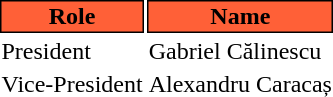<table class="toccolours">
<tr>
<th style="background:#ff6037;color:#000000;border:1px solid #000000;">Role</th>
<th style="background:#ff6037;color:#000000;border:1px solid #000000;">Name</th>
</tr>
<tr>
<td>President</td>
<td> Gabriel Călinescu</td>
</tr>
<tr>
<td>Vice-President</td>
<td> Alexandru Caracaș</td>
</tr>
</table>
